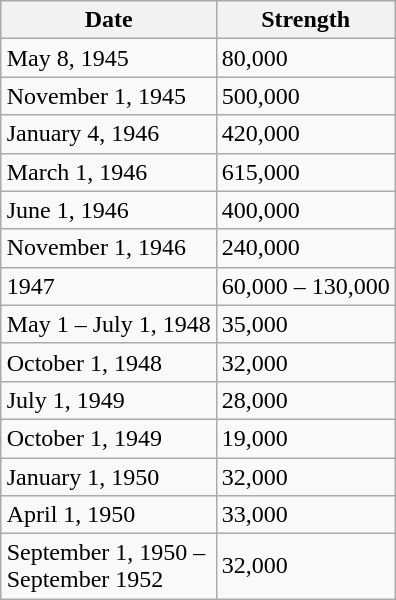<table class="wikitable" align=right style="margin-left:10px;">
<tr>
<th>Date</th>
<th>Strength</th>
</tr>
<tr>
<td>May 8, 1945</td>
<td>80,000</td>
</tr>
<tr>
<td>November 1, 1945</td>
<td>500,000</td>
</tr>
<tr>
<td>January 4, 1946</td>
<td>420,000</td>
</tr>
<tr>
<td>March 1, 1946</td>
<td>615,000</td>
</tr>
<tr>
<td>June 1, 1946</td>
<td>400,000</td>
</tr>
<tr>
<td>November 1, 1946</td>
<td>240,000</td>
</tr>
<tr>
<td>1947</td>
<td>60,000 – 130,000</td>
</tr>
<tr>
<td>May 1 – July 1, 1948</td>
<td>35,000</td>
</tr>
<tr>
<td>October 1, 1948</td>
<td>32,000</td>
</tr>
<tr>
<td>July 1, 1949</td>
<td>28,000</td>
</tr>
<tr>
<td>October 1, 1949</td>
<td>19,000</td>
</tr>
<tr>
<td>January 1, 1950</td>
<td>32,000</td>
</tr>
<tr>
<td>April 1, 1950</td>
<td>33,000</td>
</tr>
<tr>
<td>September 1, 1950 –<br> September 1952</td>
<td>32,000</td>
</tr>
</table>
